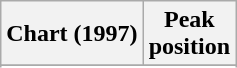<table class="wikitable sortable plainrowheaders">
<tr>
<th scope="col">Chart (1997)</th>
<th scope="col">Peak<br>position</th>
</tr>
<tr>
</tr>
<tr>
</tr>
<tr>
</tr>
</table>
